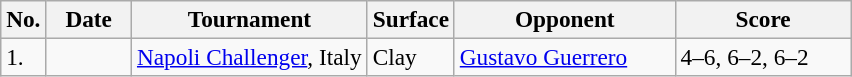<table class="sortable wikitable" style=font-size:97%>
<tr>
<th>No.</th>
<th style="width:50px">Date</th>
<th style="width:150px">Tournament</th>
<th>Surface</th>
<th style="width:140px">Opponent</th>
<th style="width:110px" class="unsortable">Score</th>
</tr>
<tr>
<td>1.</td>
<td></td>
<td><a href='#'>Napoli Challenger</a>, Italy</td>
<td>Clay</td>
<td> <a href='#'>Gustavo Guerrero</a></td>
<td>4–6, 6–2, 6–2</td>
</tr>
</table>
